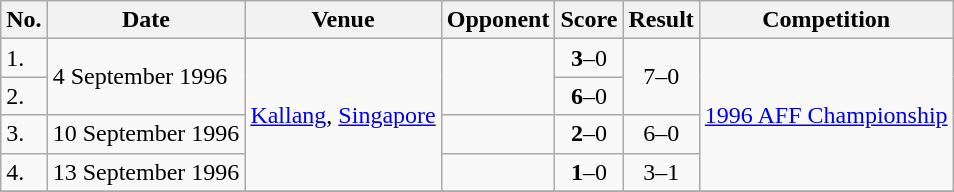<table class="wikitable">
<tr>
<th>No.</th>
<th>Date</th>
<th>Venue</th>
<th>Opponent</th>
<th>Score</th>
<th>Result</th>
<th>Competition</th>
</tr>
<tr>
<td>1.</td>
<td rowspan=2>4 September 1996</td>
<td rowspan=4><a href='#'>Kallang</a>, <a href='#'>Singapore</a></td>
<td rowspan=2></td>
<td align=center><strong>3</strong>–0</td>
<td rowspan=2 align=center>7–0</td>
<td rowspan=4><a href='#'>1996 AFF Championship</a></td>
</tr>
<tr>
<td>2.</td>
<td align=center><strong>6</strong>–0</td>
</tr>
<tr>
<td>3.</td>
<td>10 September 1996</td>
<td></td>
<td align=center><strong>2</strong>–0</td>
<td align=center>6–0</td>
</tr>
<tr>
<td>4.</td>
<td>13 September 1996</td>
<td></td>
<td align=center><strong>1</strong>–0</td>
<td align=center>3–1</td>
</tr>
<tr>
</tr>
</table>
